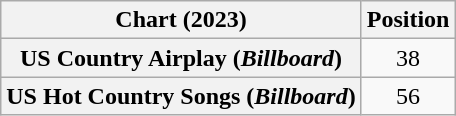<table class="wikitable sortable plainrowheaders" style="text-align:center">
<tr>
<th scope="col">Chart (2023)</th>
<th scope="col">Position</th>
</tr>
<tr>
<th scope="row">US Country Airplay (<em>Billboard</em>)</th>
<td>38</td>
</tr>
<tr>
<th scope="row">US Hot Country Songs (<em>Billboard</em>)</th>
<td>56</td>
</tr>
</table>
